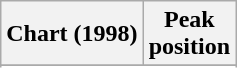<table class="wikitable sortable plainrowheaders" style="text-align:center">
<tr>
<th scope="col">Chart (1998)</th>
<th scope="col">Peak<br>position</th>
</tr>
<tr>
</tr>
<tr>
</tr>
<tr>
</tr>
<tr>
</tr>
<tr>
</tr>
<tr>
</tr>
<tr>
</tr>
<tr>
</tr>
<tr>
</tr>
<tr>
</tr>
<tr>
</tr>
<tr>
</tr>
<tr>
</tr>
<tr>
</tr>
<tr>
</tr>
<tr>
</tr>
</table>
